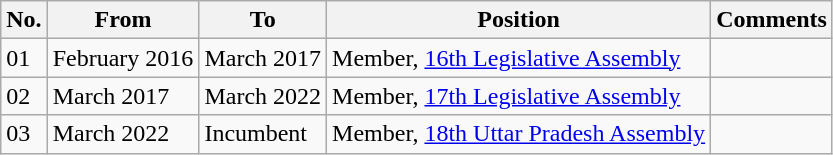<table class="wikitable sortable">
<tr>
<th>No.</th>
<th>From</th>
<th>To</th>
<th>Position</th>
<th>Comments</th>
</tr>
<tr>
<td>01</td>
<td>February 2016</td>
<td>March 2017</td>
<td>Member, <a href='#'>16th Legislative Assembly</a></td>
<td></td>
</tr>
<tr>
<td>02</td>
<td>March 2017</td>
<td>March 2022</td>
<td>Member, <a href='#'>17th Legislative Assembly</a></td>
<td></td>
</tr>
<tr>
<td>03</td>
<td>March 2022</td>
<td>Incumbent</td>
<td>Member, <a href='#'>18th Uttar Pradesh Assembly</a></td>
<td></td>
</tr>
</table>
